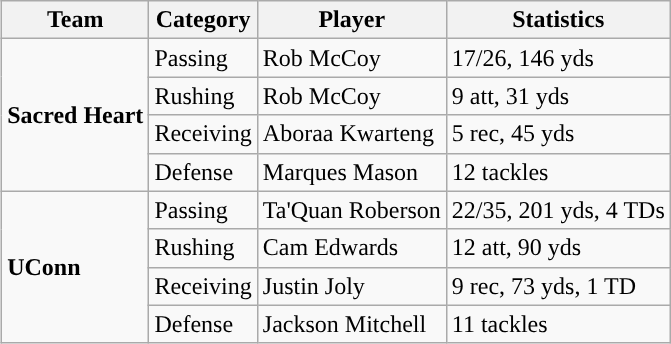<table class="wikitable" style="float: right;">
<tr>
<th>Team</th>
<th>Category</th>
<th>Player</th>
<th>Statistics</th>
</tr>
<tr>
<td rowspan=4><strong>Sacred Heart</strong></td>
<td>Passing</td>
<td>Rob McCoy</td>
<td>17/26, 146 yds</td>
</tr>
<tr>
<td>Rushing</td>
<td>Rob McCoy</td>
<td>9 att, 31 yds</td>
</tr>
<tr>
<td>Receiving</td>
<td>Aboraa Kwarteng</td>
<td>5 rec, 45 yds</td>
</tr>
<tr>
<td>Defense</td>
<td>Marques Mason</td>
<td>12 tackles</td>
</tr>
<tr>
<td rowspan=4><strong>UConn</strong></td>
<td>Passing</td>
<td>Ta'Quan Roberson</td>
<td>22/35, 201 yds, 4 TDs</td>
</tr>
<tr>
<td>Rushing</td>
<td>Cam Edwards</td>
<td>12 att, 90 yds</td>
</tr>
<tr>
<td>Receiving</td>
<td>Justin Joly</td>
<td>9 rec, 73 yds, 1 TD</td>
</tr>
<tr>
<td>Defense</td>
<td>Jackson Mitchell</td>
<td>11 tackles</td>
</tr>
</table>
